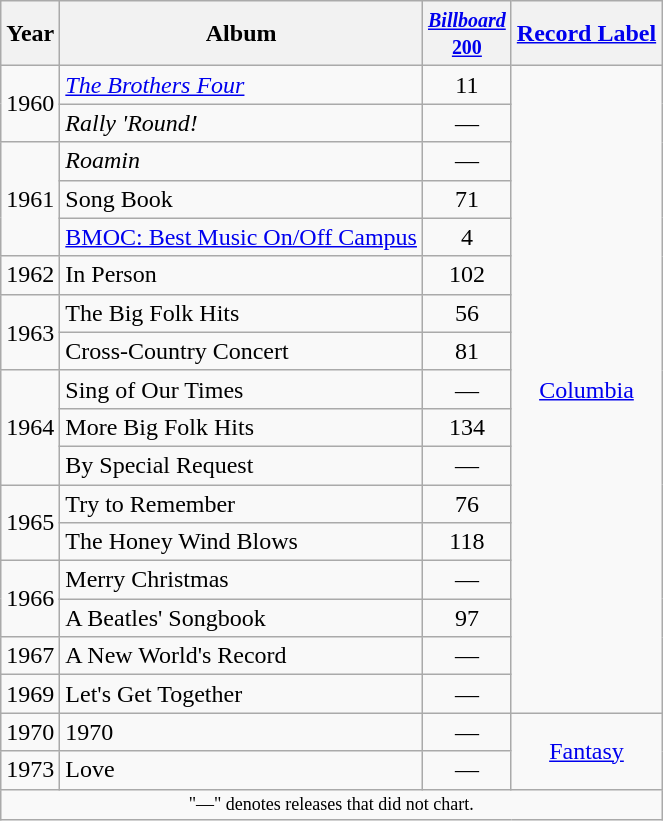<table class="wikitable" style=text-align:center;>
<tr>
<th>Year</th>
<th>Album</th>
<th width=40><small><a href='#'><em>Billboard</em> 200</a></small><br></th>
<th><a href='#'>Record Label</a></th>
</tr>
<tr>
<td rowspan="2">1960</td>
<td align=left><em><a href='#'>The Brothers Four</a></em></td>
<td>11</td>
<td rowspan="17"><a href='#'>Columbia</a></td>
</tr>
<tr>
<td align=left><em>Rally 'Round!</em></td>
<td>—</td>
</tr>
<tr>
<td rowspan="3">1961</td>
<td align=left><em>Roamin<strong></td>
<td>—</td>
</tr>
<tr>
<td align=left></em>Song Book<em></td>
<td>71</td>
</tr>
<tr>
<td align=left></em><a href='#'>BMOC: Best Music On/Off Campus</a><em></td>
<td>4</td>
</tr>
<tr>
<td rowspan="1">1962</td>
<td align=left></em>In Person<em></td>
<td>102</td>
</tr>
<tr>
<td rowspan="2">1963</td>
<td align=left></em>The Big Folk Hits<em></td>
<td>56</td>
</tr>
<tr>
<td align=left></em>Cross-Country Concert<em></td>
<td>81</td>
</tr>
<tr>
<td rowspan="3">1964</td>
<td align=left></em>Sing of Our Times<em></td>
<td>—</td>
</tr>
<tr>
<td align=left></em>More Big Folk Hits<em></td>
<td>134</td>
</tr>
<tr>
<td align=left></em>By Special Request<em></td>
<td>—</td>
</tr>
<tr>
<td rowspan="2">1965</td>
<td align=left></em>Try to Remember<em></td>
<td>76</td>
</tr>
<tr>
<td align=left></em>The Honey Wind Blows<em></td>
<td>118</td>
</tr>
<tr>
<td rowspan="2">1966</td>
<td align=left></em>Merry Christmas<em></td>
<td>—</td>
</tr>
<tr>
<td align=left></em>A Beatles' Songbook<em></td>
<td>97</td>
</tr>
<tr>
<td rowspan="1">1967</td>
<td align=left></em>A New World's Record<em></td>
<td>—</td>
</tr>
<tr>
<td rowspan="1">1969</td>
<td align=left></em>Let's Get Together<em></td>
<td>—</td>
</tr>
<tr>
<td rowspan="1">1970</td>
<td align=left></em>1970<em></td>
<td>—</td>
<td rowspan="2"><a href='#'>Fantasy</a></td>
</tr>
<tr>
<td rowspan="1">1973</td>
<td align=left></em>Love<em></td>
<td>—</td>
</tr>
<tr>
<td colspan="6" style="text-align:center; font-size:9pt;">"—" denotes releases that did not chart.</td>
</tr>
</table>
